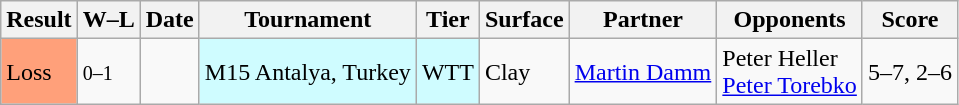<table class="wikitable">
<tr>
<th>Result</th>
<th class="unsortable">W–L</th>
<th>Date</th>
<th>Tournament</th>
<th>Tier</th>
<th>Surface</th>
<th>Partner</th>
<th>Opponents</th>
<th>Score</th>
</tr>
<tr>
<td bgcolor=FFA07A>Loss</td>
<td><small>0–1</small></td>
<td></td>
<td style="background:#cffcff;">M15 Antalya, Turkey</td>
<td style="background:#cffcff;">WTT</td>
<td>Clay</td>
<td> <a href='#'>Martin Damm</a></td>
<td> Peter Heller<br> <a href='#'>Peter Torebko</a></td>
<td>5–7, 2–6</td>
</tr>
</table>
